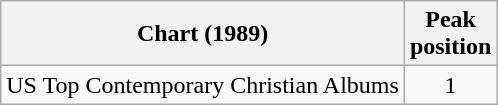<table class="wikitable">
<tr>
<th>Chart (1989)</th>
<th>Peak<br>position</th>
</tr>
<tr>
<td>US Top Contemporary Christian Albums</td>
<td style="text-align:center;">1</td>
</tr>
</table>
